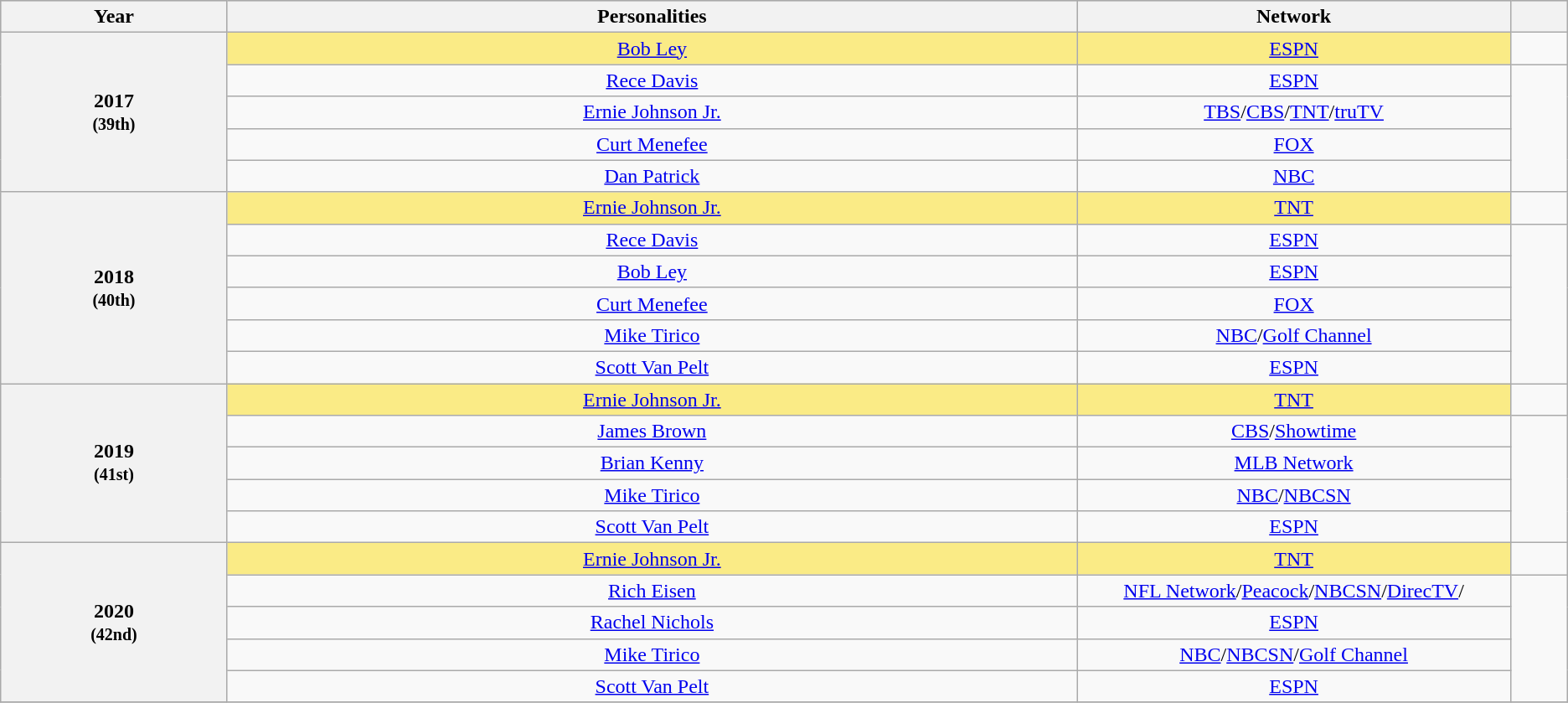<table class="wikitable" rowspan="2"  background: #f6e39c;  style="text-align: center;">
<tr style="background:#bebebe;">
<th scope="col" style="width:8%;">Year</th>
<th scope="col" style="width:30%;">Personalities</th>
<th scope="col" style="width:10%;">Network</th>
<th scope="col" style="width:2%;" class="unsortable"></th>
</tr>
<tr>
<th scope="row" rowspan=5 style="text-align:center">2017 <br><small>(39th)</small></th>
<td style="background:#FAEB86"><a href='#'>Bob Ley</a> </td>
<td style="background:#FAEB86"><a href='#'>ESPN</a></td>
<td></td>
</tr>
<tr>
<td><a href='#'>Rece Davis</a></td>
<td><a href='#'>ESPN</a></td>
<td rowspan=4></td>
</tr>
<tr>
<td><a href='#'>Ernie Johnson Jr.</a></td>
<td><a href='#'>TBS</a>/<a href='#'>CBS</a>/<a href='#'>TNT</a>/<a href='#'>truTV</a></td>
</tr>
<tr>
<td><a href='#'>Curt Menefee</a></td>
<td><a href='#'>FOX</a></td>
</tr>
<tr>
<td><a href='#'>Dan Patrick</a></td>
<td><a href='#'>NBC</a></td>
</tr>
<tr>
<th scope="row" rowspan=6 style="text-align:center">2018 <br><small>(40th)</small></th>
<td style="background:#FAEB86"><a href='#'>Ernie Johnson Jr.</a> </td>
<td style="background:#FAEB86"><a href='#'>TNT</a></td>
<td></td>
</tr>
<tr>
<td><a href='#'>Rece Davis</a></td>
<td><a href='#'>ESPN</a></td>
<td rowspan=5></td>
</tr>
<tr>
<td><a href='#'>Bob Ley</a></td>
<td><a href='#'>ESPN</a></td>
</tr>
<tr>
<td><a href='#'>Curt Menefee</a></td>
<td><a href='#'>FOX</a></td>
</tr>
<tr>
<td><a href='#'>Mike Tirico</a></td>
<td><a href='#'>NBC</a>/<a href='#'>Golf Channel</a></td>
</tr>
<tr>
<td><a href='#'>Scott Van Pelt</a></td>
<td><a href='#'>ESPN</a></td>
</tr>
<tr>
<th scope="row" rowspan=5 style="text-align:center">2019 <br><small>(41st)</small></th>
<td style="background:#FAEB86"><a href='#'>Ernie Johnson Jr.</a> </td>
<td style="background:#FAEB86"><a href='#'>TNT</a></td>
<td></td>
</tr>
<tr>
<td><a href='#'>James Brown</a></td>
<td><a href='#'>CBS</a>/<a href='#'>Showtime</a></td>
<td rowspan=4></td>
</tr>
<tr>
<td><a href='#'>Brian Kenny</a></td>
<td><a href='#'>MLB Network</a></td>
</tr>
<tr>
<td><a href='#'>Mike Tirico</a></td>
<td><a href='#'>NBC</a>/<a href='#'>NBCSN</a></td>
</tr>
<tr>
<td><a href='#'>Scott Van Pelt</a></td>
<td><a href='#'>ESPN</a></td>
</tr>
<tr>
<th scope="row" rowspan=5 style="text-align:center">2020 <br><small>(42nd)</small></th>
<td style="background:#FAEB86"><a href='#'>Ernie Johnson Jr.</a> </td>
<td style="background:#FAEB86"><a href='#'>TNT</a></td>
<td></td>
</tr>
<tr>
<td><a href='#'>Rich Eisen</a></td>
<td><a href='#'>NFL Network</a>/<a href='#'>Peacock</a>/<a href='#'>NBCSN</a>/<a href='#'>DirecTV</a>/</td>
<td rowspan=4></td>
</tr>
<tr>
<td><a href='#'>Rachel Nichols</a></td>
<td><a href='#'>ESPN</a></td>
</tr>
<tr>
<td><a href='#'>Mike Tirico</a></td>
<td><a href='#'>NBC</a>/<a href='#'>NBCSN</a>/<a href='#'>Golf Channel</a></td>
</tr>
<tr>
<td><a href='#'>Scott Van Pelt</a></td>
<td><a href='#'>ESPN</a></td>
</tr>
<tr>
</tr>
</table>
